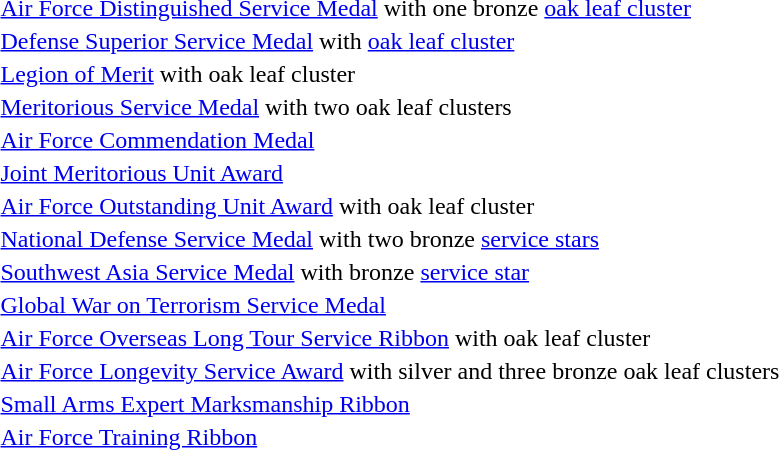<table>
<tr>
<td></td>
<td><a href='#'>Air Force Distinguished Service Medal</a> with one bronze <a href='#'>oak leaf cluster</a></td>
</tr>
<tr>
<td></td>
<td><a href='#'>Defense Superior Service Medal</a> with <a href='#'>oak leaf cluster</a></td>
</tr>
<tr>
<td></td>
<td><a href='#'>Legion of Merit</a> with oak leaf cluster</td>
</tr>
<tr>
<td></td>
<td><a href='#'>Meritorious Service Medal</a> with two oak leaf clusters</td>
</tr>
<tr>
<td></td>
<td><a href='#'>Air Force Commendation Medal</a></td>
</tr>
<tr>
<td></td>
<td><a href='#'>Joint Meritorious Unit Award</a></td>
</tr>
<tr>
<td></td>
<td><a href='#'>Air Force Outstanding Unit Award</a> with oak leaf cluster</td>
</tr>
<tr>
<td></td>
<td><a href='#'>National Defense Service Medal</a> with two bronze <a href='#'>service stars</a></td>
</tr>
<tr>
<td></td>
<td><a href='#'>Southwest Asia Service Medal</a> with bronze <a href='#'>service star</a></td>
</tr>
<tr>
<td></td>
<td><a href='#'>Global War on Terrorism Service Medal</a></td>
</tr>
<tr>
<td></td>
<td><a href='#'>Air Force Overseas Long Tour Service Ribbon</a> with oak leaf cluster</td>
</tr>
<tr>
<td></td>
<td><a href='#'>Air Force Longevity Service Award</a> with silver and three bronze oak leaf clusters</td>
</tr>
<tr>
<td></td>
<td><a href='#'>Small Arms Expert Marksmanship Ribbon</a></td>
</tr>
<tr>
<td></td>
<td><a href='#'>Air Force Training Ribbon</a></td>
</tr>
</table>
